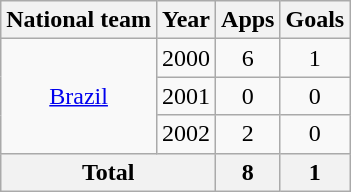<table class="wikitable" style="text-align:center">
<tr>
<th>National team</th>
<th>Year</th>
<th>Apps</th>
<th>Goals</th>
</tr>
<tr>
<td rowspan="3"><a href='#'>Brazil</a></td>
<td>2000</td>
<td>6</td>
<td>1</td>
</tr>
<tr>
<td>2001</td>
<td>0</td>
<td>0</td>
</tr>
<tr>
<td>2002</td>
<td>2</td>
<td>0</td>
</tr>
<tr>
<th colspan="2">Total</th>
<th>8</th>
<th>1</th>
</tr>
</table>
